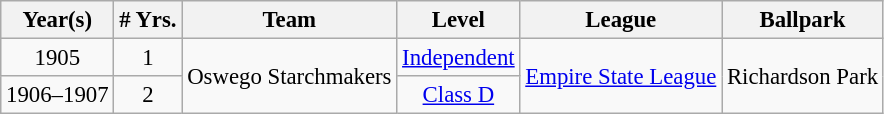<table class="wikitable" style="text-align:center; font-size: 95%;">
<tr>
<th>Year(s)</th>
<th># Yrs.</th>
<th>Team</th>
<th>Level</th>
<th>League</th>
<th>Ballpark</th>
</tr>
<tr>
<td>1905</td>
<td>1</td>
<td rowspan=2>Oswego Starchmakers</td>
<td><a href='#'>Independent</a></td>
<td rowspan=2><a href='#'>Empire State League</a></td>
<td rowspan=2>Richardson Park</td>
</tr>
<tr>
<td>1906–1907</td>
<td>2</td>
<td><a href='#'>Class D</a></td>
</tr>
</table>
